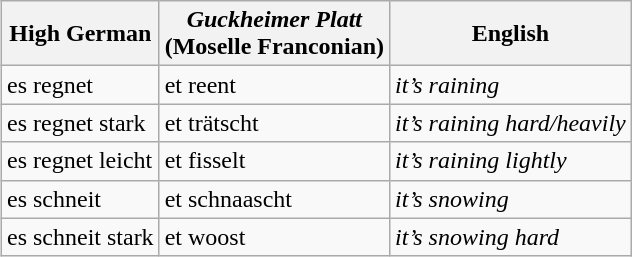<table class="wikitable" | align="right">
<tr>
<th>High German</th>
<th><em>Guckheimer Platt</em><br>(Moselle Franconian)</th>
<th>English</th>
</tr>
<tr>
<td>es regnet</td>
<td>et reent</td>
<td><em>it’s raining</em></td>
</tr>
<tr>
<td>es regnet stark</td>
<td>et trätscht</td>
<td><em>it’s raining hard/heavily</em></td>
</tr>
<tr>
<td>es regnet leicht</td>
<td>et fisselt</td>
<td><em>it’s raining lightly</em></td>
</tr>
<tr>
<td>es schneit</td>
<td>et schnaascht</td>
<td><em>it’s snowing</em></td>
</tr>
<tr>
<td>es schneit stark</td>
<td>et woost</td>
<td><em>it’s snowing hard</em></td>
</tr>
</table>
